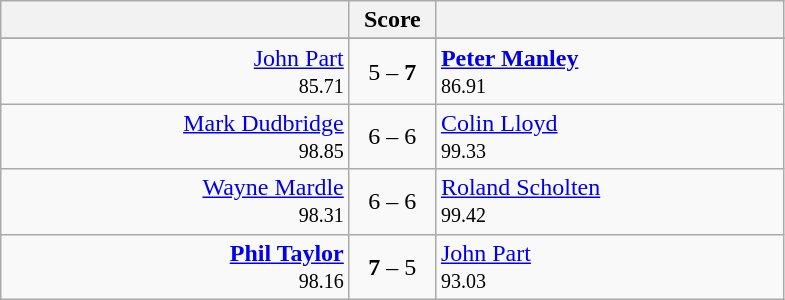<table class=wikitable style="text-align:center">
<tr>
<th width=225></th>
<th width=50>Score</th>
<th width=225></th>
</tr>
<tr align=center>
</tr>
<tr align=left>
<td align=right><a href='#'>John Part</a> <br> <small><span>85.71</span></small></td>
<td align=center>5 – <strong>7</strong></td>
<td> <strong><a href='#'>Peter Manley</a></strong><br> <small><span>86.91</span></small></td>
</tr>
<tr align=left>
<td align=right><a href='#'>Mark Dudbridge</a> <br> <small><span>98.85</span></small></td>
<td align=center>6 – 6</td>
<td> <a href='#'>Colin Lloyd</a><br> <small><span>99.33</span></small></td>
</tr>
<tr align=left>
<td align=right><a href='#'>Wayne Mardle</a> <br> <small><span>98.31</span></small></td>
<td align=center>6 – 6</td>
<td> <a href='#'>Roland Scholten</a><br> <small><span>99.42</span></small></td>
</tr>
<tr align=left>
<td align=right><strong><a href='#'>Phil Taylor</a></strong> <br> <small><span>98.16</span></small></td>
<td align=center><strong>7</strong> – 5</td>
<td> <a href='#'>John Part</a><br> <small><span>93.03</span></small></td>
</tr>
</table>
